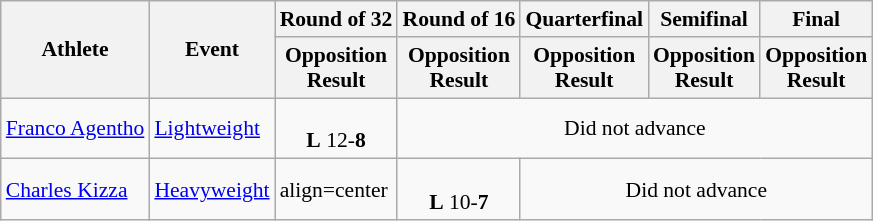<table class=wikitable style=font-size:90%>
<tr>
<th rowspan=2>Athlete</th>
<th rowspan=2>Event</th>
<th>Round of 32</th>
<th>Round of 16</th>
<th>Quarterfinal</th>
<th>Semifinal</th>
<th>Final</th>
</tr>
<tr>
<th>Opposition<br>Result</th>
<th>Opposition<br>Result</th>
<th>Opposition<br>Result</th>
<th>Opposition<br>Result</th>
<th>Opposition<br>Result</th>
</tr>
<tr>
<td><a href='#'>Franco Agentho</a></td>
<td><a href='#'>Lightweight</a></td>
<td align=center><br><strong>L</strong> 12-<strong>8</strong></td>
<td colspan=4 align=center>Did not advance</td>
</tr>
<tr>
<td><a href='#'>Charles Kizza</a></td>
<td><a href='#'>Heavyweight</a></td>
<td>align=center </td>
<td align=center><br><strong>L</strong> 10-<strong>7</strong></td>
<td colspan=3 align=center>Did not advance</td>
</tr>
</table>
